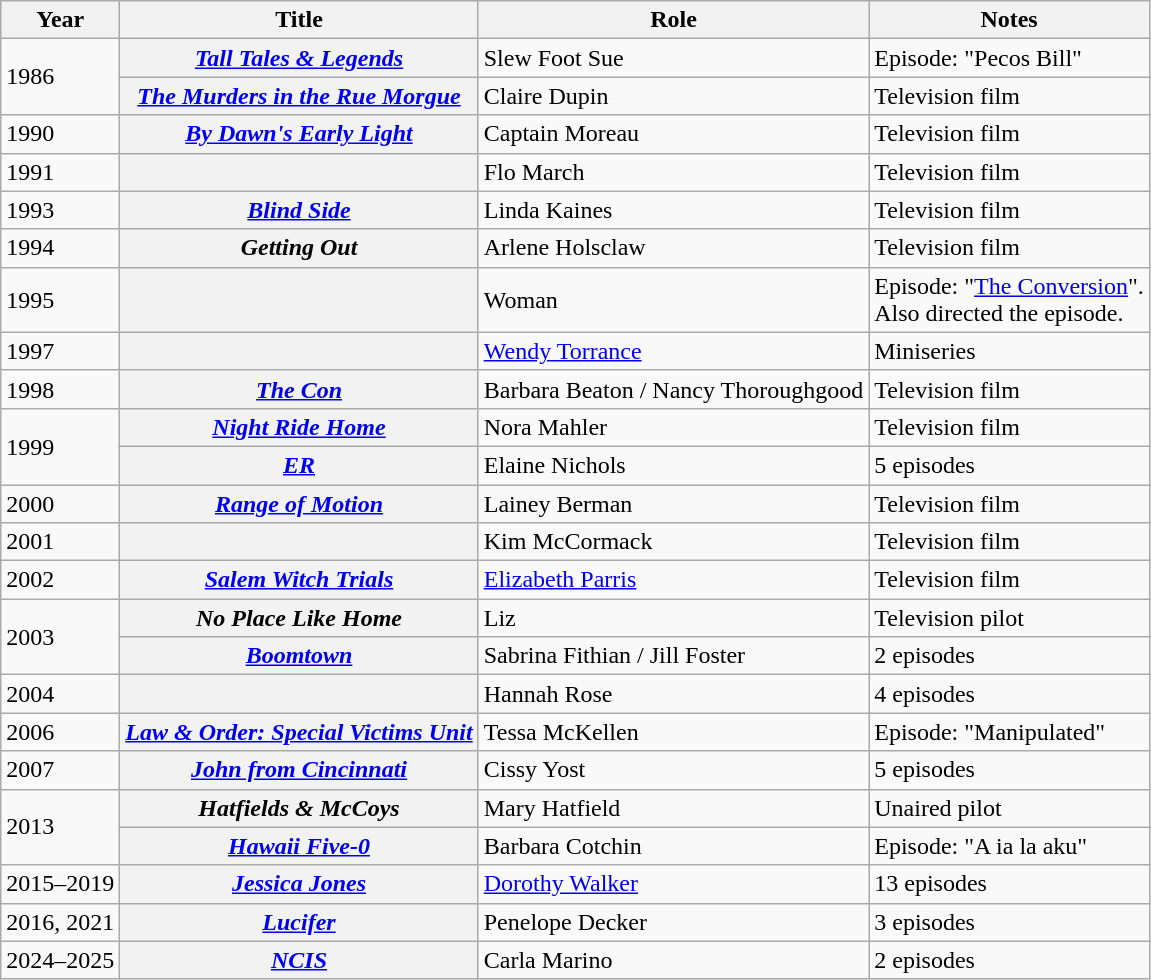<table class="wikitable sortable plainrowheaders">
<tr>
<th scope="col">Year</th>
<th scope="col">Title</th>
<th scope="col">Role</th>
<th scope="col" class="unsortable">Notes</th>
</tr>
<tr>
<td rowspan="2">1986</td>
<th scope="row"><em><a href='#'>Tall Tales & Legends</a></em></th>
<td>Slew Foot Sue</td>
<td>Episode: "Pecos Bill"</td>
</tr>
<tr>
<th scope="row"><em><a href='#'>The Murders in the Rue Morgue</a></em></th>
<td>Claire Dupin</td>
<td>Television film</td>
</tr>
<tr>
<td>1990</td>
<th scope="row"><em><a href='#'>By Dawn's Early Light</a></em></th>
<td>Captain Moreau</td>
<td>Television film</td>
</tr>
<tr>
<td>1991</td>
<th scope="row"><em></em></th>
<td>Flo March</td>
<td>Television film</td>
</tr>
<tr>
<td>1993</td>
<th scope="row"><em><a href='#'>Blind Side</a></em></th>
<td>Linda Kaines</td>
<td>Television film</td>
</tr>
<tr>
<td>1994</td>
<th scope="row"><em>Getting Out</em></th>
<td>Arlene Holsclaw</td>
<td>Television film</td>
</tr>
<tr>
<td>1995</td>
<th scope="row"><em></em></th>
<td>Woman</td>
<td>Episode: "<a href='#'>The Conversion</a>". <br>Also directed the episode.</td>
</tr>
<tr>
<td>1997</td>
<th scope="row"><em></em></th>
<td><a href='#'>Wendy Torrance</a></td>
<td>Miniseries</td>
</tr>
<tr>
<td>1998</td>
<th scope="row"><em><a href='#'>The Con</a></em></th>
<td>Barbara Beaton / Nancy Thoroughgood</td>
<td>Television film</td>
</tr>
<tr>
<td rowspan="2">1999</td>
<th scope="row"><em><a href='#'>Night Ride Home</a></em></th>
<td>Nora Mahler</td>
<td>Television film</td>
</tr>
<tr>
<th scope="row"><em><a href='#'>ER</a></em></th>
<td>Elaine Nichols</td>
<td>5 episodes</td>
</tr>
<tr>
<td>2000</td>
<th scope="row"><em><a href='#'>Range of Motion</a></em></th>
<td>Lainey Berman</td>
<td>Television film</td>
</tr>
<tr>
<td>2001</td>
<th scope="row"><em></em></th>
<td>Kim McCormack</td>
<td>Television film</td>
</tr>
<tr>
<td>2002</td>
<th scope="row"><em><a href='#'>Salem Witch Trials</a></em></th>
<td><a href='#'>Elizabeth Parris</a></td>
<td>Television film</td>
</tr>
<tr>
<td rowspan="2">2003</td>
<th scope="row"><em>No Place Like Home</em></th>
<td>Liz</td>
<td>Television pilot</td>
</tr>
<tr>
<th scope="row"><em><a href='#'>Boomtown</a></em></th>
<td>Sabrina Fithian / Jill Foster</td>
<td>2 episodes</td>
</tr>
<tr>
<td>2004</td>
<th scope="row"><em></em></th>
<td>Hannah Rose</td>
<td>4 episodes</td>
</tr>
<tr>
<td>2006</td>
<th scope="row"><em><a href='#'>Law & Order: Special Victims Unit</a></em></th>
<td>Tessa McKellen</td>
<td>Episode: "Manipulated"</td>
</tr>
<tr>
<td>2007</td>
<th scope="row"><em><a href='#'>John from Cincinnati</a></em></th>
<td>Cissy Yost</td>
<td>5 episodes</td>
</tr>
<tr>
<td rowspan="2">2013</td>
<th scope="row"><em>Hatfields & McCoys</em></th>
<td>Mary Hatfield</td>
<td>Unaired pilot</td>
</tr>
<tr>
<th scope="row"><em><a href='#'>Hawaii Five-0</a></em></th>
<td>Barbara Cotchin</td>
<td>Episode: "A ia la aku"</td>
</tr>
<tr>
<td>2015–2019</td>
<th scope="row"><em><a href='#'>Jessica Jones</a></em></th>
<td><a href='#'>Dorothy Walker</a></td>
<td>13 episodes</td>
</tr>
<tr>
<td>2016, 2021</td>
<th scope="row"><em><a href='#'>Lucifer</a></em></th>
<td>Penelope Decker</td>
<td>3 episodes</td>
</tr>
<tr>
<td>2024–2025</td>
<th scope="row"><em><a href='#'>NCIS</a></em></th>
<td>Carla Marino</td>
<td>2 episodes</td>
</tr>
</table>
